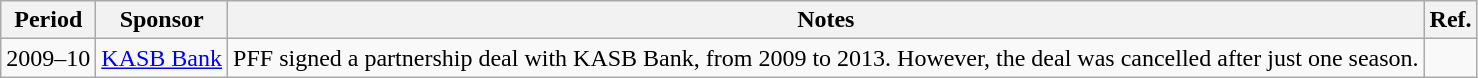<table class="wikitable sortable" style="text-align:center;margin-left:1em;">
<tr>
<th>Period</th>
<th>Sponsor</th>
<th>Notes</th>
<th>Ref.</th>
</tr>
<tr>
<td>2009–10</td>
<td rowspan=1><a href='#'>KASB Bank</a></td>
<td>PFF signed a partnership deal with KASB Bank, from 2009 to 2013. However, the deal was cancelled after just one season.</td>
<td></td>
</tr>
</table>
